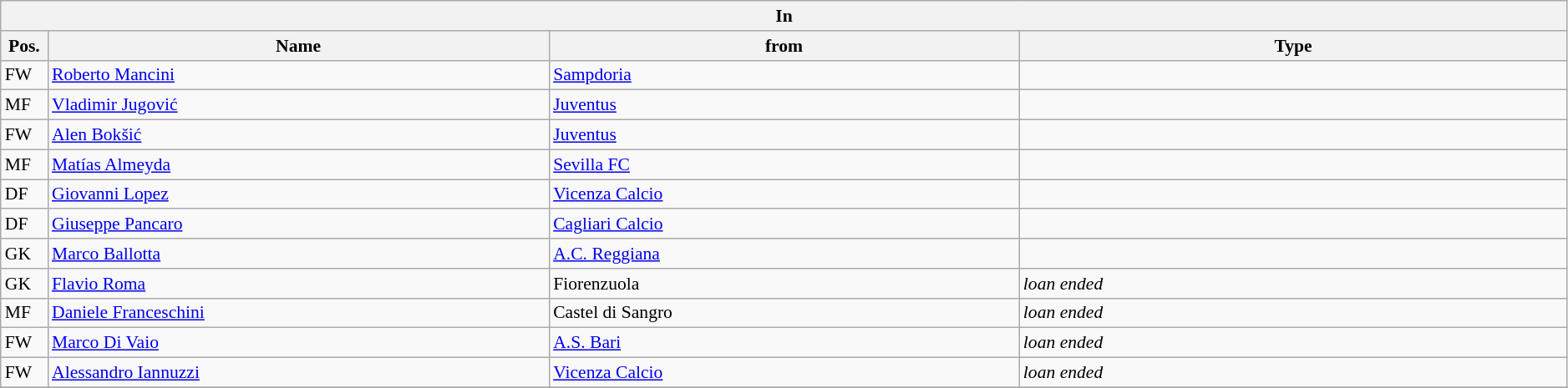<table class="wikitable" style="font-size:90%;width:99%;">
<tr>
<th colspan="4">In</th>
</tr>
<tr>
<th width=3%>Pos.</th>
<th width=32%>Name</th>
<th width=30%>from</th>
<th width=35%>Type</th>
</tr>
<tr>
<td>FW</td>
<td><a href='#'>Roberto Mancini</a></td>
<td><a href='#'>Sampdoria</a></td>
<td></td>
</tr>
<tr>
<td>MF</td>
<td><a href='#'>Vladimir Jugović</a></td>
<td><a href='#'>Juventus</a></td>
<td></td>
</tr>
<tr>
<td>FW</td>
<td><a href='#'>Alen Bokšić</a></td>
<td><a href='#'>Juventus</a></td>
<td></td>
</tr>
<tr>
<td>MF</td>
<td><a href='#'>Matías Almeyda</a></td>
<td><a href='#'>Sevilla FC</a></td>
<td></td>
</tr>
<tr>
<td>DF</td>
<td><a href='#'>Giovanni Lopez</a></td>
<td><a href='#'>Vicenza Calcio</a></td>
<td></td>
</tr>
<tr>
<td>DF</td>
<td><a href='#'>Giuseppe Pancaro</a></td>
<td><a href='#'>Cagliari Calcio</a></td>
<td></td>
</tr>
<tr>
<td>GK</td>
<td><a href='#'>Marco Ballotta</a></td>
<td><a href='#'>A.C. Reggiana </a></td>
<td></td>
</tr>
<tr>
<td>GK</td>
<td><a href='#'>Flavio Roma</a></td>
<td>Fiorenzuola</td>
<td><em>loan ended</em></td>
</tr>
<tr>
<td>MF</td>
<td><a href='#'>Daniele Franceschini</a></td>
<td>Castel di Sangro</td>
<td><em>loan ended</em></td>
</tr>
<tr>
<td>FW</td>
<td><a href='#'>Marco Di Vaio</a></td>
<td><a href='#'>A.S. Bari</a></td>
<td><em>loan ended</em></td>
</tr>
<tr>
<td>FW</td>
<td><a href='#'>Alessandro Iannuzzi</a></td>
<td><a href='#'>Vicenza Calcio</a></td>
<td><em>loan ended</em></td>
</tr>
<tr>
</tr>
</table>
